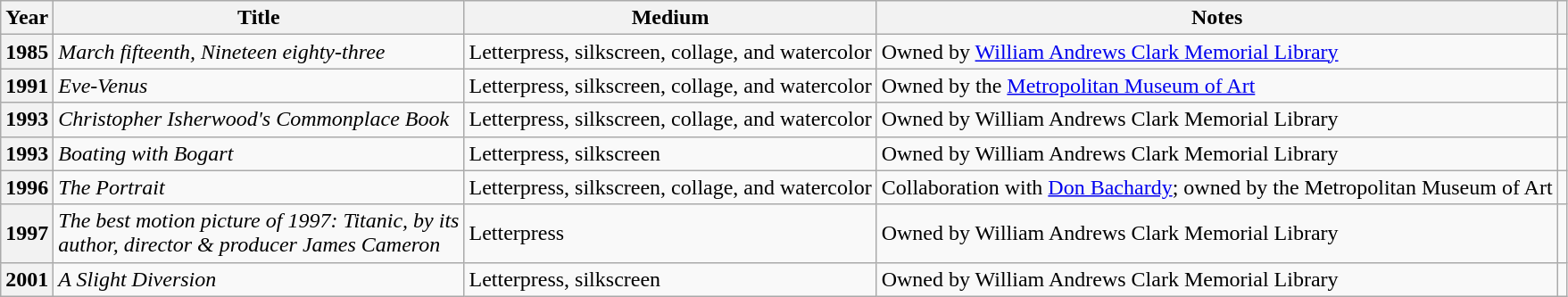<table class="wikitable sortable plainrowheaders">
<tr>
<th>Year</th>
<th>Title</th>
<th>Medium</th>
<th>Notes</th>
<th class="unsortable"></th>
</tr>
<tr>
<th scope="row">1985</th>
<td><em>March fifteenth, Nineteen eighty-three</em></td>
<td>Letterpress, silkscreen, collage, and watercolor</td>
<td>Owned by <a href='#'>William Andrews Clark Memorial Library</a></td>
<td align=center></td>
</tr>
<tr>
<th scope="row">1991</th>
<td><em>Eve-Venus</em></td>
<td>Letterpress, silkscreen, collage, and watercolor</td>
<td>Owned by the <a href='#'>Metropolitan Museum of Art</a></td>
<td align=center></td>
</tr>
<tr>
<th scope="row">1993</th>
<td><em>Christopher Isherwood's Commonplace Book</em></td>
<td>Letterpress, silkscreen, collage, and watercolor</td>
<td>Owned by William Andrews Clark Memorial Library</td>
<td align=center></td>
</tr>
<tr>
<th scope="row">1993</th>
<td><em>Boating with Bogart</em></td>
<td>Letterpress, silkscreen</td>
<td>Owned by William Andrews Clark Memorial Library</td>
<td align=center></td>
</tr>
<tr>
<th scope="row">1996</th>
<td><em>The Portrait</em></td>
<td>Letterpress, silkscreen, collage, and watercolor</td>
<td>Collaboration with <a href='#'>Don Bachardy</a>; owned by the Metropolitan Museum of Art</td>
<td align=center></td>
</tr>
<tr>
<th scope="row">1997</th>
<td><em>The best motion picture of 1997: Titanic, by its<br>author, director & producer James Cameron</em></td>
<td>Letterpress</td>
<td>Owned by William Andrews Clark Memorial Library</td>
<td align=center></td>
</tr>
<tr>
<th scope="row">2001</th>
<td><em>A Slight Diversion</em></td>
<td>Letterpress, silkscreen</td>
<td>Owned by William Andrews Clark Memorial Library</td>
<td align=center></td>
</tr>
</table>
